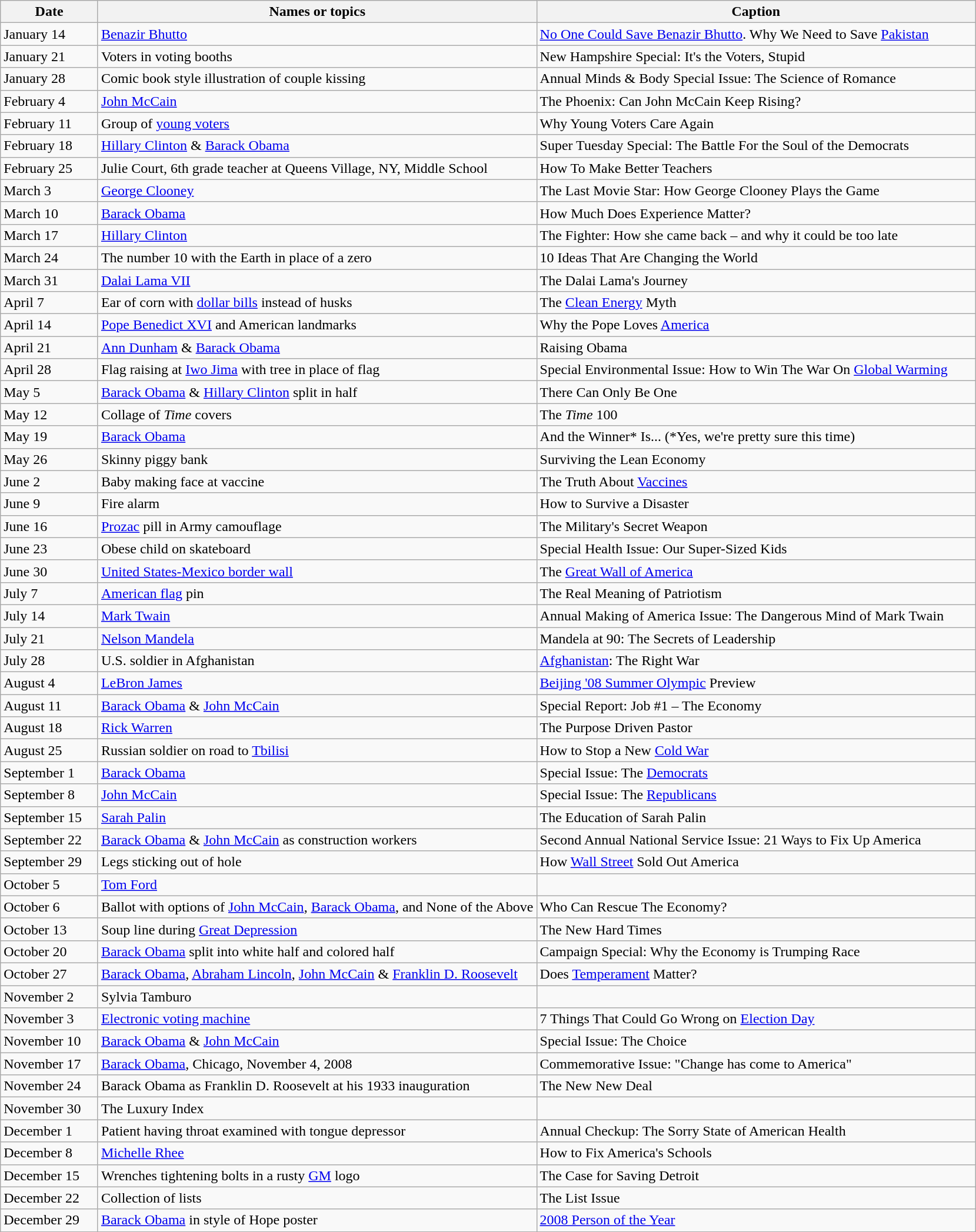<table class="wikitable">
<tr>
<th width=10%>Date</th>
<th width=45%>Names or topics</th>
<th width=45%>Caption</th>
</tr>
<tr>
<td>January 14</td>
<td><a href='#'>Benazir Bhutto</a></td>
<td><a href='#'>No One Could Save Benazir Bhutto</a>. Why We Need to Save <a href='#'>Pakistan</a></td>
</tr>
<tr>
<td>January 21</td>
<td>Voters in voting booths</td>
<td>New Hampshire Special: It's the Voters, Stupid</td>
</tr>
<tr>
<td>January 28</td>
<td>Comic book style illustration of couple kissing</td>
<td>Annual Minds & Body Special Issue: The Science of Romance</td>
</tr>
<tr>
<td>February 4</td>
<td><a href='#'>John McCain</a></td>
<td>The Phoenix: Can John McCain Keep Rising?</td>
</tr>
<tr>
<td>February 11</td>
<td>Group of <a href='#'>young voters</a></td>
<td>Why Young Voters Care Again</td>
</tr>
<tr>
<td>February 18</td>
<td><a href='#'>Hillary Clinton</a> & <a href='#'>Barack Obama</a></td>
<td>Super Tuesday Special: The Battle For the Soul of the Democrats</td>
</tr>
<tr>
<td>February 25</td>
<td>Julie Court, 6th grade teacher at Queens Village, NY, Middle School</td>
<td>How To Make Better Teachers</td>
</tr>
<tr>
<td>March 3</td>
<td><a href='#'>George Clooney</a></td>
<td>The Last Movie Star: How George Clooney Plays the Game</td>
</tr>
<tr>
<td>March 10</td>
<td><a href='#'>Barack Obama</a></td>
<td>How Much Does Experience Matter?</td>
</tr>
<tr>
<td>March 17</td>
<td><a href='#'>Hillary Clinton</a></td>
<td>The Fighter: How she came back – and why it could be too late</td>
</tr>
<tr>
<td>March 24</td>
<td>The number 10 with the Earth in place of a zero</td>
<td>10 Ideas That Are Changing the World</td>
</tr>
<tr>
<td>March 31</td>
<td><a href='#'>Dalai Lama VII</a></td>
<td>The Dalai Lama's Journey</td>
</tr>
<tr>
<td>April 7</td>
<td>Ear of corn with <a href='#'>dollar bills</a> instead of husks</td>
<td>The <a href='#'>Clean Energy</a> Myth</td>
</tr>
<tr>
<td>April 14</td>
<td><a href='#'>Pope Benedict XVI</a> and American landmarks</td>
<td>Why the Pope Loves <a href='#'>America</a></td>
</tr>
<tr>
<td>April 21</td>
<td><a href='#'>Ann Dunham</a> & <a href='#'>Barack Obama</a></td>
<td>Raising Obama</td>
</tr>
<tr>
<td>April 28</td>
<td>Flag raising at <a href='#'>Iwo Jima</a> with tree in place of flag</td>
<td>Special Environmental Issue: How to Win The War On <a href='#'>Global Warming</a></td>
</tr>
<tr>
<td>May 5</td>
<td><a href='#'>Barack Obama</a> & <a href='#'>Hillary Clinton</a> split in half</td>
<td>There Can Only Be One</td>
</tr>
<tr>
<td>May 12</td>
<td>Collage of <em>Time</em> covers</td>
<td>The <em>Time</em> 100</td>
</tr>
<tr>
<td>May 19</td>
<td><a href='#'>Barack Obama</a></td>
<td>And the Winner* Is... (*Yes, we're pretty sure this time)</td>
</tr>
<tr>
<td>May 26</td>
<td>Skinny piggy bank</td>
<td>Surviving the Lean Economy</td>
</tr>
<tr>
<td>June 2</td>
<td>Baby making face at vaccine</td>
<td>The Truth About <a href='#'>Vaccines</a></td>
</tr>
<tr>
<td>June 9</td>
<td>Fire alarm</td>
<td>How to Survive a Disaster</td>
</tr>
<tr>
<td>June 16</td>
<td><a href='#'>Prozac</a> pill in Army camouflage</td>
<td>The Military's Secret Weapon</td>
</tr>
<tr>
<td>June 23</td>
<td>Obese child on skateboard</td>
<td>Special Health Issue: Our Super-Sized Kids</td>
</tr>
<tr>
<td>June 30</td>
<td><a href='#'>United States-Mexico border wall</a></td>
<td>The <a href='#'>Great Wall of America</a></td>
</tr>
<tr>
<td>July 7</td>
<td><a href='#'>American flag</a> pin</td>
<td>The Real Meaning of Patriotism</td>
</tr>
<tr>
<td>July 14</td>
<td><a href='#'>Mark Twain</a></td>
<td>Annual Making of America Issue: The Dangerous Mind of Mark Twain</td>
</tr>
<tr>
<td>July 21</td>
<td><a href='#'>Nelson Mandela</a></td>
<td>Mandela at 90: The Secrets of Leadership</td>
</tr>
<tr>
<td>July 28</td>
<td>U.S. soldier in Afghanistan</td>
<td><a href='#'>Afghanistan</a>: The Right War</td>
</tr>
<tr>
<td>August 4</td>
<td><a href='#'>LeBron James</a></td>
<td><a href='#'>Beijing '08 Summer Olympic</a> Preview</td>
</tr>
<tr>
<td>August 11</td>
<td><a href='#'>Barack Obama</a> & <a href='#'>John McCain</a></td>
<td>Special Report: Job #1 – The Economy</td>
</tr>
<tr>
<td>August 18</td>
<td><a href='#'>Rick Warren</a></td>
<td>The Purpose Driven Pastor</td>
</tr>
<tr>
<td>August 25</td>
<td>Russian soldier on road to <a href='#'>Tbilisi</a></td>
<td>How to Stop a New <a href='#'>Cold War</a></td>
</tr>
<tr>
<td>September 1</td>
<td><a href='#'>Barack Obama</a></td>
<td>Special Issue: The <a href='#'>Democrats</a></td>
</tr>
<tr>
<td>September 8</td>
<td><a href='#'>John McCain</a></td>
<td>Special Issue: The <a href='#'>Republicans</a></td>
</tr>
<tr>
<td>September 15</td>
<td><a href='#'>Sarah Palin</a></td>
<td>The Education of Sarah Palin</td>
</tr>
<tr>
<td>September 22</td>
<td><a href='#'>Barack Obama</a> & <a href='#'>John McCain</a> as construction workers</td>
<td>Second Annual National Service Issue: 21 Ways to Fix Up America</td>
</tr>
<tr>
<td>September 29</td>
<td>Legs sticking out of hole</td>
<td>How <a href='#'>Wall Street</a> Sold Out America</td>
</tr>
<tr>
<td>October 5</td>
<td><a href='#'>Tom Ford</a></td>
<td></td>
</tr>
<tr>
<td>October 6</td>
<td>Ballot with options of <a href='#'>John McCain</a>, <a href='#'>Barack Obama</a>, and None of the Above</td>
<td>Who Can Rescue The Economy?</td>
</tr>
<tr>
<td>October 13</td>
<td>Soup line during <a href='#'>Great Depression</a></td>
<td>The New Hard Times</td>
</tr>
<tr>
<td>October 20</td>
<td><a href='#'>Barack Obama</a> split into white half and colored half</td>
<td>Campaign Special: Why the Economy is Trumping Race</td>
</tr>
<tr>
<td>October 27</td>
<td><a href='#'>Barack Obama</a>, <a href='#'>Abraham Lincoln</a>, <a href='#'>John McCain</a> & <a href='#'>Franklin D. Roosevelt</a></td>
<td>Does <a href='#'>Temperament</a> Matter?</td>
</tr>
<tr>
<td>November 2</td>
<td>Sylvia Tamburo</td>
<td></td>
</tr>
<tr>
<td>November 3</td>
<td><a href='#'>Electronic voting machine</a></td>
<td>7 Things That Could Go Wrong on <a href='#'>Election Day</a></td>
</tr>
<tr>
<td>November 10</td>
<td><a href='#'>Barack Obama</a> & <a href='#'>John McCain</a></td>
<td>Special Issue: The Choice</td>
</tr>
<tr>
<td>November 17</td>
<td><a href='#'>Barack Obama</a>, Chicago, November 4, 2008</td>
<td>Commemorative Issue: "Change has come to America"</td>
</tr>
<tr>
<td>November 24</td>
<td>Barack Obama as Franklin D. Roosevelt at his 1933 inauguration</td>
<td>The New New Deal</td>
</tr>
<tr>
<td>November 30</td>
<td>The Luxury Index</td>
<td></td>
</tr>
<tr>
<td>December 1</td>
<td>Patient having throat examined with tongue depressor</td>
<td>Annual Checkup: The Sorry State of American Health</td>
</tr>
<tr>
<td>December 8</td>
<td><a href='#'>Michelle Rhee</a></td>
<td>How to Fix America's Schools</td>
</tr>
<tr>
<td>December 15</td>
<td>Wrenches tightening bolts in a rusty <a href='#'>GM</a> logo</td>
<td>The Case for Saving Detroit</td>
</tr>
<tr>
<td>December 22</td>
<td>Collection of lists</td>
<td>The List Issue</td>
</tr>
<tr>
<td>December 29</td>
<td><a href='#'>Barack Obama</a> in style of Hope poster</td>
<td><a href='#'>2008 Person of the Year</a></td>
</tr>
<tr>
</tr>
</table>
